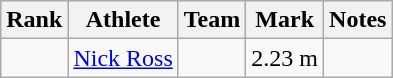<table class="wikitable sortable">
<tr>
<th>Rank</th>
<th>Athlete</th>
<th>Team</th>
<th>Mark</th>
<th>Notes</th>
</tr>
<tr>
<td align=center></td>
<td><a href='#'>Nick Ross</a></td>
<td></td>
<td>2.23 m</td>
<td></td>
</tr>
</table>
